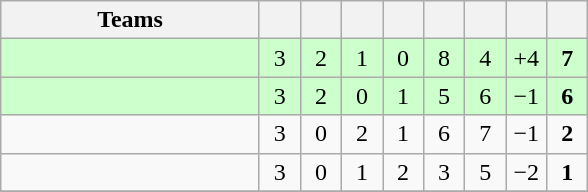<table class="wikitable" style="text-align: center;">
<tr>
<th width=165>Teams</th>
<th width=20></th>
<th width=20></th>
<th width=20></th>
<th width=20></th>
<th width=20></th>
<th width=20></th>
<th width=20></th>
<th width=20></th>
</tr>
<tr style="background:#ccffcc;">
<td style="text-align:left;"></td>
<td>3</td>
<td>2</td>
<td>1</td>
<td>0</td>
<td>8</td>
<td>4</td>
<td>+4</td>
<td><strong>7</strong></td>
</tr>
<tr style="background:#ccffcc;">
<td style="text-align:left;"></td>
<td>3</td>
<td>2</td>
<td>0</td>
<td>1</td>
<td>5</td>
<td>6</td>
<td>−1</td>
<td><strong>6</strong></td>
</tr>
<tr>
<td style="text-align:left;"></td>
<td>3</td>
<td>0</td>
<td>2</td>
<td>1</td>
<td>6</td>
<td>7</td>
<td>−1</td>
<td><strong>2</strong></td>
</tr>
<tr>
<td style="text-align:left;"></td>
<td>3</td>
<td>0</td>
<td>1</td>
<td>2</td>
<td>3</td>
<td>5</td>
<td>−2</td>
<td><strong>1</strong></td>
</tr>
<tr>
</tr>
</table>
